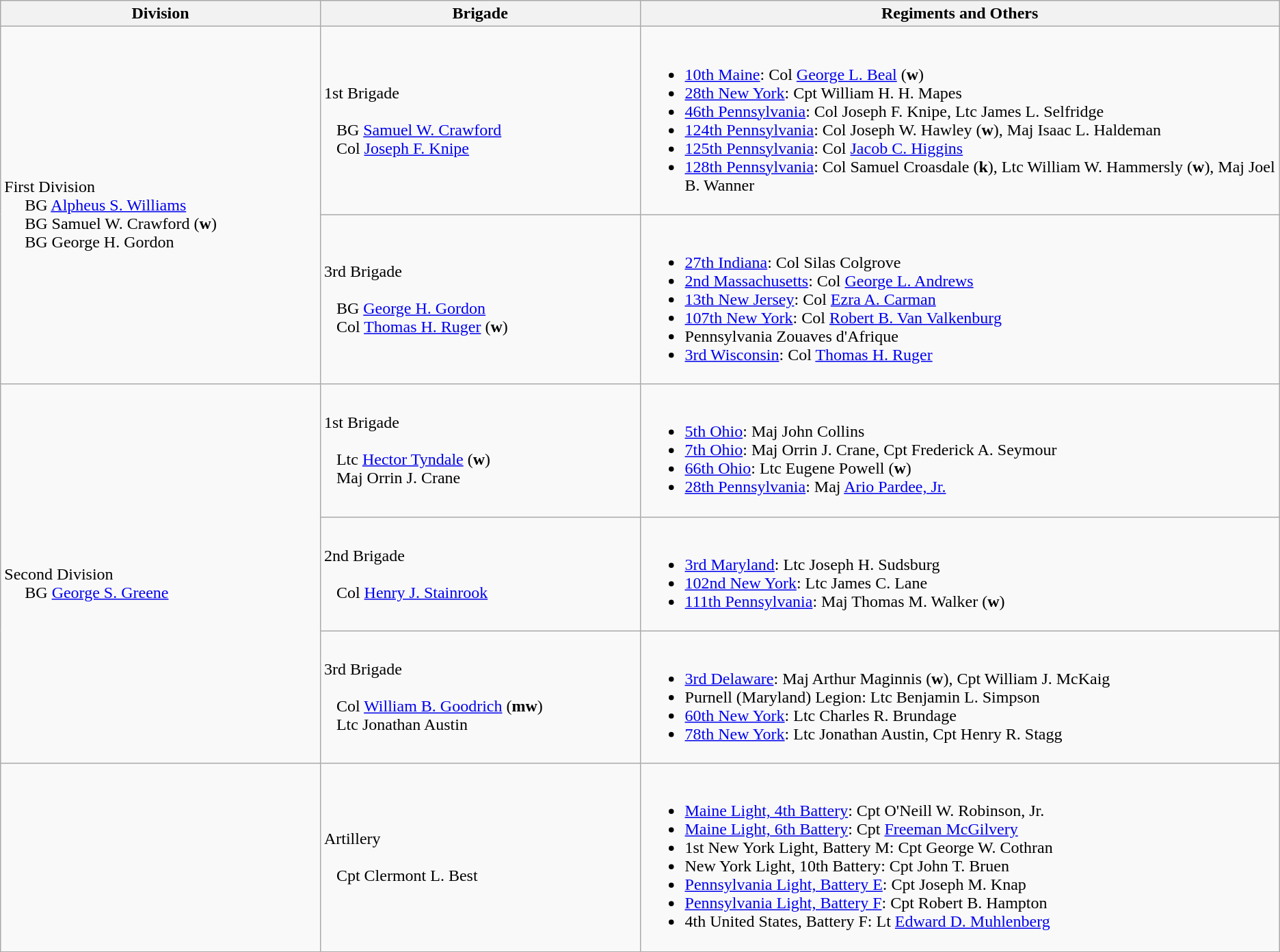<table class="wikitable">
<tr>
<th width=25%>Division</th>
<th width=25%>Brigade</th>
<th>Regiments and Others</th>
</tr>
<tr>
<td rowspan=2><br>First Division
<br>    
BG <a href='#'>Alpheus S. Williams</a>
<br>    
BG Samuel W. Crawford (<strong>w</strong>)
<br>    
BG George H. Gordon</td>
<td>1st Brigade<br><br>  
BG <a href='#'>Samuel W. Crawford</a> 
<br>  
Col <a href='#'>Joseph F. Knipe</a></td>
<td><br><ul><li><a href='#'>10th Maine</a>: Col <a href='#'>George L. Beal</a> (<strong>w</strong>)</li><li><a href='#'>28th New York</a>: Cpt William H. H. Mapes</li><li><a href='#'>46th Pennsylvania</a>: Col Joseph F. Knipe, Ltc James L. Selfridge</li><li><a href='#'>124th Pennsylvania</a>: Col Joseph W. Hawley (<strong>w</strong>), Maj Isaac L. Haldeman</li><li><a href='#'>125th Pennsylvania</a>: Col <a href='#'>Jacob C. Higgins</a></li><li><a href='#'>128th Pennsylvania</a>: Col Samuel Croasdale (<strong>k</strong>), Ltc William W. Hammersly (<strong>w</strong>), Maj Joel B. Wanner</li></ul></td>
</tr>
<tr>
<td>3rd Brigade<br><br>  
BG <a href='#'>George H. Gordon</a>
<br>  
Col <a href='#'>Thomas H. Ruger</a> (<strong>w</strong>)</td>
<td><br><ul><li><a href='#'>27th Indiana</a>: Col Silas Colgrove</li><li><a href='#'>2nd Massachusetts</a>: Col <a href='#'>George L. Andrews</a></li><li><a href='#'>13th New Jersey</a>: Col <a href='#'>Ezra A. Carman</a></li><li><a href='#'>107th New York</a>: Col <a href='#'>Robert B. Van Valkenburg</a></li><li>Pennsylvania Zouaves d'Afrique</li><li><a href='#'>3rd Wisconsin</a>: Col <a href='#'>Thomas H. Ruger</a></li></ul></td>
</tr>
<tr>
<td rowspan=3><br>Second Division
<br>    
BG <a href='#'>George S. Greene</a></td>
<td>1st Brigade<br><br>  
Ltc <a href='#'>Hector Tyndale</a> (<strong>w</strong>)
<br>  
Maj Orrin J. Crane</td>
<td><br><ul><li><a href='#'>5th Ohio</a>: Maj John Collins</li><li><a href='#'>7th Ohio</a>: Maj Orrin J. Crane, Cpt Frederick A. Seymour</li><li><a href='#'>66th Ohio</a>: Ltc Eugene Powell (<strong>w</strong>)</li><li><a href='#'>28th Pennsylvania</a>: Maj <a href='#'>Ario Pardee, Jr.</a></li></ul></td>
</tr>
<tr>
<td>2nd Brigade<br><br>  
Col <a href='#'>Henry J. Stainrook</a></td>
<td><br><ul><li><a href='#'>3rd Maryland</a>: Ltc Joseph H. Sudsburg</li><li><a href='#'>102nd New York</a>: Ltc James C. Lane</li><li><a href='#'>111th Pennsylvania</a>: Maj Thomas M. Walker (<strong>w</strong>)</li></ul></td>
</tr>
<tr>
<td>3rd Brigade<br><br>  
Col <a href='#'>William B. Goodrich</a> (<strong>mw</strong>)
<br>  
Ltc Jonathan Austin</td>
<td><br><ul><li><a href='#'>3rd Delaware</a>: Maj Arthur Maginnis (<strong>w</strong>), Cpt William J. McKaig</li><li>Purnell (Maryland) Legion: Ltc Benjamin L. Simpson</li><li><a href='#'>60th New York</a>: Ltc Charles R. Brundage</li><li><a href='#'>78th New York</a>: Ltc Jonathan Austin, Cpt Henry R. Stagg</li></ul></td>
</tr>
<tr>
<td></td>
<td>Artillery<br><br>  
Cpt Clermont L. Best</td>
<td><br><ul><li><a href='#'>Maine Light, 4th Battery</a>: Cpt O'Neill W. Robinson, Jr.</li><li><a href='#'>Maine Light, 6th Battery</a>: Cpt <a href='#'>Freeman McGilvery</a></li><li>1st New York Light, Battery M: Cpt George W. Cothran</li><li>New York Light, 10th Battery: Cpt John T. Bruen</li><li><a href='#'>Pennsylvania Light, Battery E</a>: Cpt Joseph M. Knap</li><li><a href='#'>Pennsylvania Light, Battery F</a>: Cpt Robert B. Hampton</li><li>4th United States, Battery F: Lt <a href='#'>Edward D. Muhlenberg</a></li></ul></td>
</tr>
</table>
